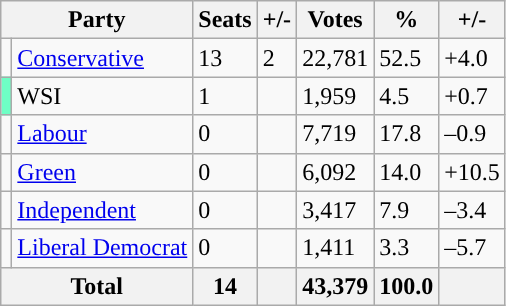<table class="wikitable sortable">
<tr>
<th colspan="2">Party</th>
<th>Seats</th>
<th>+/-</th>
<th>Votes</th>
<th>%</th>
<th>+/-</th>
</tr>
<tr>
<td style="background-color: "></td>
<td><a href='#'>Conservative</a></td>
<td>13</td>
<td> 2</td>
<td>22,781</td>
<td>52.5</td>
<td>+4.0</td>
</tr>
<tr>
<td style="background-color: #6EFFC5"></td>
<td>WSI</td>
<td>1</td>
<td></td>
<td>1,959</td>
<td>4.5</td>
<td>+0.7</td>
</tr>
<tr>
<td style="background-color: "></td>
<td><a href='#'>Labour</a></td>
<td>0</td>
<td></td>
<td>7,719</td>
<td>17.8</td>
<td>–0.9</td>
</tr>
<tr>
<td style="background-color: "></td>
<td><a href='#'>Green</a></td>
<td>0</td>
<td></td>
<td>6,092</td>
<td>14.0</td>
<td>+10.5</td>
</tr>
<tr>
<td style="background-color: "></td>
<td><a href='#'>Independent</a></td>
<td>0</td>
<td></td>
<td>3,417</td>
<td>7.9</td>
<td>–3.4</td>
</tr>
<tr>
<td style="background-color: "></td>
<td><a href='#'>Liberal Democrat</a></td>
<td>0</td>
<td></td>
<td>1,411</td>
<td>3.3</td>
<td>–5.7</td>
</tr>
<tr>
<th colspan="2"><strong>Total</strong></th>
<th>14</th>
<th></th>
<th>43,379</th>
<th>100.0</th>
<th></th>
</tr>
</table>
